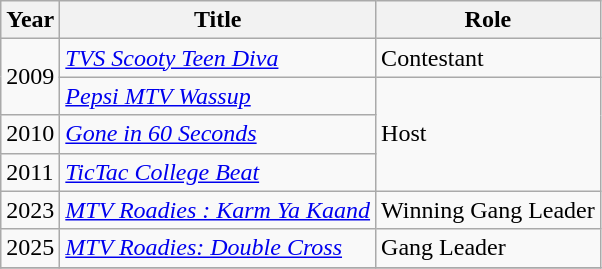<table class="wikitable sortable">
<tr>
<th>Year</th>
<th>Title</th>
<th>Role</th>
</tr>
<tr>
<td rowspan="2">2009</td>
<td><em><a href='#'>TVS Scooty Teen Diva</a></em></td>
<td>Contestant</td>
</tr>
<tr>
<td><em><a href='#'>Pepsi MTV Wassup</a></em></td>
<td rowspan="3">Host</td>
</tr>
<tr>
<td>2010</td>
<td><em><a href='#'>Gone in 60 Seconds</a></em></td>
</tr>
<tr>
<td>2011</td>
<td><em><a href='#'>TicTac College Beat</a></em></td>
</tr>
<tr>
<td>2023</td>
<td><em><a href='#'>MTV Roadies : Karm Ya Kaand</a></em></td>
<td>Winning Gang Leader</td>
</tr>
<tr>
<td>2025</td>
<td><em><a href='#'>MTV Roadies: Double Cross</a></em></td>
<td>Gang Leader</td>
</tr>
<tr>
</tr>
</table>
